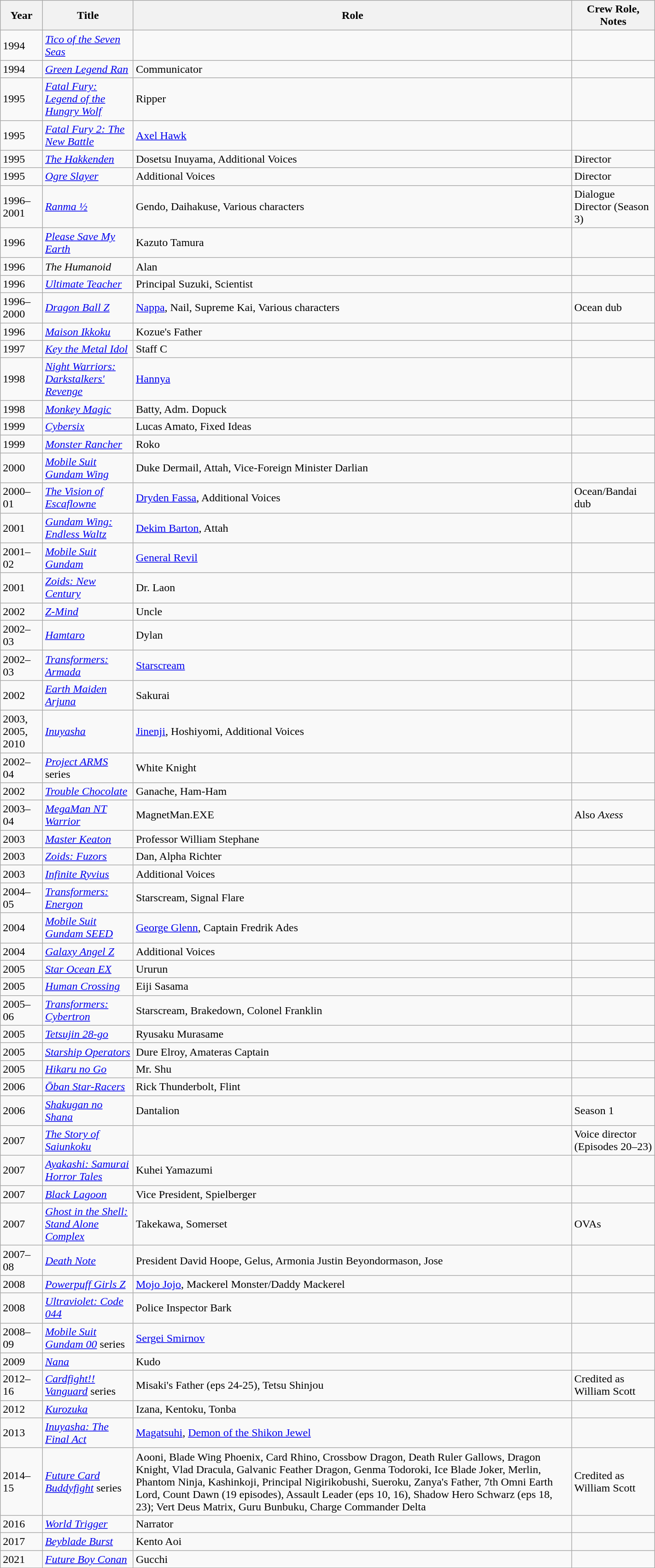<table class="wikitable sortable" style="width: 75%;">
<tr>
<th scope="col">Year</th>
<th scope="col">Title</th>
<th scope="col">Role</th>
<th class="unsortable" scope="col">Crew Role, Notes</th>
</tr>
<tr>
<td>1994</td>
<td><em><a href='#'>Tico of the Seven Seas</a></em></td>
<td></td>
<td></td>
</tr>
<tr>
<td>1994</td>
<td><em><a href='#'>Green Legend Ran</a></em></td>
<td>Communicator</td>
<td></td>
</tr>
<tr>
<td>1995</td>
<td><em><a href='#'>Fatal Fury: Legend of the Hungry Wolf</a></em></td>
<td>Ripper</td>
<td></td>
</tr>
<tr>
<td>1995</td>
<td><em><a href='#'>Fatal Fury 2: The New Battle</a></em></td>
<td><a href='#'>Axel Hawk</a></td>
<td></td>
</tr>
<tr>
<td>1995</td>
<td><em><a href='#'>The Hakkenden</a></em></td>
<td>Dosetsu Inuyama, Additional Voices</td>
<td>Director</td>
</tr>
<tr>
<td>1995</td>
<td><em><a href='#'>Ogre Slayer</a></em></td>
<td>Additional Voices</td>
<td>Director</td>
</tr>
<tr>
<td>1996–2001</td>
<td><em><a href='#'>Ranma ½</a></em></td>
<td>Gendo, Daihakuse, Various characters</td>
<td>Dialogue Director (Season 3)</td>
</tr>
<tr>
<td>1996</td>
<td><em><a href='#'>Please Save My Earth</a></em></td>
<td>Kazuto Tamura</td>
<td></td>
</tr>
<tr>
<td>1996</td>
<td><em>The Humanoid</em></td>
<td>Alan</td>
<td></td>
</tr>
<tr>
<td>1996</td>
<td><em><a href='#'>Ultimate Teacher</a></em></td>
<td>Principal Suzuki, Scientist</td>
<td></td>
</tr>
<tr>
<td>1996–2000</td>
<td><em><a href='#'>Dragon Ball Z</a></em></td>
<td><a href='#'>Nappa</a>, Nail, Supreme Kai, Various characters</td>
<td>Ocean dub</td>
</tr>
<tr>
<td>1996</td>
<td><em><a href='#'>Maison Ikkoku</a></em></td>
<td>Kozue's Father</td>
<td></td>
</tr>
<tr>
<td>1997</td>
<td><em><a href='#'>Key the Metal Idol</a></em></td>
<td>Staff C</td>
<td></td>
</tr>
<tr>
<td>1998</td>
<td><em><a href='#'>Night Warriors: Darkstalkers' Revenge</a></em></td>
<td><a href='#'>Hannya</a></td>
<td></td>
</tr>
<tr>
<td>1998</td>
<td><em><a href='#'>Monkey Magic</a></em></td>
<td>Batty, Adm. Dopuck</td>
<td></td>
</tr>
<tr>
<td>1999</td>
<td><em><a href='#'>Cybersix</a></em></td>
<td>Lucas Amato, Fixed Ideas</td>
<td></td>
</tr>
<tr>
<td>1999</td>
<td><em><a href='#'>Monster Rancher</a></em></td>
<td>Roko</td>
<td></td>
</tr>
<tr>
<td>2000</td>
<td><em><a href='#'>Mobile Suit Gundam Wing</a></em></td>
<td>Duke Dermail, Attah, Vice-Foreign Minister Darlian</td>
<td></td>
</tr>
<tr>
<td>2000–01</td>
<td><em><a href='#'>The Vision of Escaflowne</a></em></td>
<td><a href='#'>Dryden Fassa</a>, Additional Voices</td>
<td>Ocean/Bandai dub</td>
</tr>
<tr>
<td>2001</td>
<td><em><a href='#'>Gundam Wing: Endless Waltz</a></em></td>
<td><a href='#'>Dekim Barton</a>, Attah</td>
<td></td>
</tr>
<tr>
<td>2001–02</td>
<td><em><a href='#'>Mobile Suit Gundam</a></em></td>
<td><a href='#'>General Revil</a></td>
<td></td>
</tr>
<tr>
<td>2001</td>
<td><em><a href='#'>Zoids: New Century</a></em></td>
<td>Dr. Laon</td>
<td></td>
</tr>
<tr>
<td>2002</td>
<td><em><a href='#'>Z-Mind</a></em></td>
<td>Uncle</td>
<td></td>
</tr>
<tr>
<td>2002–03</td>
<td><em><a href='#'>Hamtaro</a></em></td>
<td>Dylan</td>
<td></td>
</tr>
<tr>
<td>2002–03</td>
<td><em><a href='#'>Transformers: Armada</a></em></td>
<td><a href='#'>Starscream</a></td>
<td></td>
</tr>
<tr>
<td>2002</td>
<td><em><a href='#'>Earth Maiden Arjuna</a></em></td>
<td>Sakurai</td>
<td></td>
</tr>
<tr>
<td>2003, 2005, 2010</td>
<td><em><a href='#'>Inuyasha</a></em></td>
<td><a href='#'>Jinenji</a>, Hoshiyomi, Additional Voices</td>
<td></td>
</tr>
<tr>
<td>2002–04</td>
<td><em><a href='#'>Project ARMS</a></em> series</td>
<td>White Knight</td>
<td></td>
</tr>
<tr>
<td>2002</td>
<td><em><a href='#'>Trouble Chocolate</a></em></td>
<td>Ganache, Ham-Ham</td>
<td></td>
</tr>
<tr>
<td>2003–04</td>
<td><em><a href='#'>MegaMan NT Warrior</a></em></td>
<td>MagnetMan.EXE</td>
<td>Also <em>Axess</em></td>
</tr>
<tr>
<td>2003</td>
<td><em><a href='#'>Master Keaton</a></em></td>
<td>Professor William Stephane</td>
<td></td>
</tr>
<tr>
<td>2003</td>
<td><em><a href='#'>Zoids: Fuzors</a></em></td>
<td>Dan, Alpha Richter</td>
<td></td>
</tr>
<tr>
<td>2003</td>
<td><em><a href='#'>Infinite Ryvius</a></em></td>
<td>Additional Voices</td>
<td></td>
</tr>
<tr>
<td>2004–05</td>
<td><em><a href='#'>Transformers: Energon</a></em></td>
<td>Starscream, Signal Flare</td>
<td></td>
</tr>
<tr>
<td>2004</td>
<td><em><a href='#'>Mobile Suit Gundam SEED</a></em></td>
<td><a href='#'>George Glenn</a>, Captain Fredrik Ades</td>
<td></td>
</tr>
<tr>
<td>2004</td>
<td><em><a href='#'>Galaxy Angel Z</a></em></td>
<td>Additional Voices</td>
<td></td>
</tr>
<tr>
<td>2005</td>
<td><em><a href='#'>Star Ocean EX</a></em></td>
<td>Ururun</td>
<td></td>
</tr>
<tr>
<td>2005</td>
<td><em><a href='#'>Human Crossing</a></em></td>
<td>Eiji Sasama</td>
<td></td>
</tr>
<tr>
<td>2005–06</td>
<td><em><a href='#'>Transformers: Cybertron</a></em></td>
<td>Starscream, Brakedown, Colonel Franklin</td>
<td></td>
</tr>
<tr>
<td>2005</td>
<td><em><a href='#'>Tetsujin 28-go</a></em></td>
<td>Ryusaku Murasame</td>
<td></td>
</tr>
<tr>
<td>2005</td>
<td><em><a href='#'>Starship Operators</a></em></td>
<td>Dure Elroy, Amateras Captain</td>
<td></td>
</tr>
<tr>
<td>2005</td>
<td><em><a href='#'>Hikaru no Go</a></em></td>
<td>Mr. Shu</td>
<td></td>
</tr>
<tr>
<td>2006</td>
<td><em><a href='#'>Ōban Star-Racers</a></em></td>
<td>Rick Thunderbolt, Flint</td>
<td></td>
</tr>
<tr>
<td>2006</td>
<td><em><a href='#'>Shakugan no Shana</a></em></td>
<td>Dantalion</td>
<td>Season 1</td>
</tr>
<tr>
<td>2007</td>
<td><em><a href='#'>The Story of Saiunkoku</a></em></td>
<td></td>
<td>Voice director (Episodes 20–23)</td>
</tr>
<tr>
<td>2007</td>
<td><em><a href='#'>Ayakashi: Samurai Horror Tales</a></em></td>
<td>Kuhei Yamazumi</td>
<td></td>
</tr>
<tr>
<td>2007</td>
<td><em><a href='#'>Black Lagoon</a></em></td>
<td>Vice President, Spielberger</td>
<td></td>
</tr>
<tr>
<td>2007</td>
<td><em><a href='#'>Ghost in the Shell: Stand Alone Complex</a></em></td>
<td>Takekawa, Somerset</td>
<td>OVAs</td>
</tr>
<tr>
<td>2007–08</td>
<td><em><a href='#'>Death Note</a></em></td>
<td>President David Hoope, Gelus, Armonia Justin Beyondormason, Jose</td>
<td></td>
</tr>
<tr>
<td>2008</td>
<td><em><a href='#'>Powerpuff Girls Z</a></em></td>
<td><a href='#'>Mojo Jojo</a>, Mackerel Monster/Daddy Mackerel</td>
<td></td>
</tr>
<tr>
<td>2008</td>
<td><em><a href='#'>Ultraviolet: Code 044</a></em></td>
<td>Police Inspector Bark</td>
<td></td>
</tr>
<tr>
<td>2008–09</td>
<td><em><a href='#'>Mobile Suit Gundam 00</a></em> series</td>
<td><a href='#'>Sergei Smirnov</a></td>
<td></td>
</tr>
<tr>
<td>2009</td>
<td><em><a href='#'>Nana</a></em></td>
<td>Kudo</td>
<td></td>
</tr>
<tr>
<td>2012–16</td>
<td><em><a href='#'>Cardfight!! Vanguard</a></em> series</td>
<td>Misaki's Father (eps 24-25), Tetsu Shinjou</td>
<td>Credited as William Scott</td>
</tr>
<tr>
<td>2012</td>
<td><em><a href='#'>Kurozuka</a></em></td>
<td>Izana, Kentoku, Tonba</td>
<td></td>
</tr>
<tr>
<td>2013</td>
<td><em><a href='#'>Inuyasha: The Final Act</a></em></td>
<td><a href='#'>Magatsuhi</a>, <a href='#'>Demon of the Shikon Jewel</a></td>
<td></td>
</tr>
<tr>
<td>2014–15</td>
<td><em><a href='#'>Future Card Buddyfight</a></em> series</td>
<td>Aooni, Blade Wing Phoenix, Card Rhino, Crossbow Dragon, Death Ruler Gallows, Dragon Knight, Vlad Dracula, Galvanic Feather Dragon, Genma Todoroki, Ice Blade Joker, Merlin, Phantom Ninja, Kashinkoji, Principal Nigirikobushi, Sueroku, Zanya's Father, 7th Omni Earth Lord, Count Dawn (19 episodes), Assault Leader (eps 10, 16), Shadow Hero Schwarz (eps 18, 23); Vert Deus Matrix, Guru Bunbuku, Charge Commander Delta</td>
<td>Credited as William Scott</td>
</tr>
<tr>
<td>2016</td>
<td><em><a href='#'>World Trigger</a></em></td>
<td>Narrator</td>
<td></td>
</tr>
<tr>
<td>2017</td>
<td><em><a href='#'>Beyblade Burst</a></em></td>
<td>Kento Aoi</td>
<td></td>
</tr>
<tr>
<td>2021</td>
<td><em><a href='#'>Future Boy Conan</a></em></td>
<td>Gucchi</td>
<td></td>
</tr>
</table>
